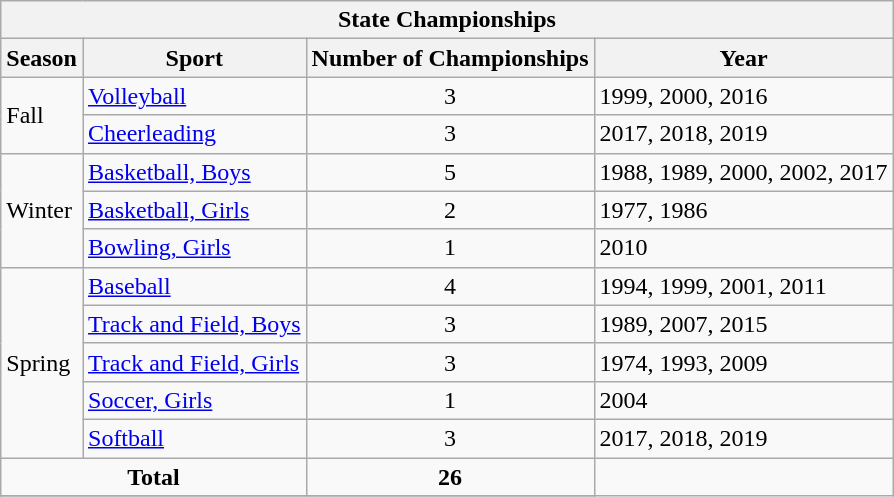<table class="wikitable">
<tr>
<th colspan="4">State Championships</th>
</tr>
<tr>
<th>Season</th>
<th>Sport</th>
<th>Number of Championships</th>
<th>Year</th>
</tr>
<tr>
<td rowspan="2">Fall</td>
<td><a href='#'>Volleyball</a></td>
<td align="center">3</td>
<td>1999, 2000, 2016</td>
</tr>
<tr>
<td><a href='#'>Cheerleading</a></td>
<td align="center">3</td>
<td>2017, 2018, 2019</td>
</tr>
<tr>
<td rowspan="3">Winter</td>
<td><a href='#'>Basketball, Boys</a></td>
<td align="center">5</td>
<td>1988, 1989, 2000, 2002, 2017</td>
</tr>
<tr>
<td><a href='#'>Basketball, Girls</a></td>
<td align="center">2</td>
<td>1977, 1986</td>
</tr>
<tr>
<td><a href='#'>Bowling, Girls</a></td>
<td align="center">1</td>
<td>2010</td>
</tr>
<tr>
<td rowspan="5">Spring</td>
<td><a href='#'>Baseball</a></td>
<td align="center">4</td>
<td>1994, 1999, 2001, 2011</td>
</tr>
<tr>
<td><a href='#'>Track and Field, Boys</a></td>
<td align="center">3</td>
<td>1989, 2007, 2015</td>
</tr>
<tr>
<td><a href='#'>Track and Field, Girls</a></td>
<td align="center">3</td>
<td>1974, 1993, 2009</td>
</tr>
<tr>
<td><a href='#'>Soccer, Girls</a></td>
<td align="center">1</td>
<td>2004</td>
</tr>
<tr>
<td><a href='#'>Softball</a></td>
<td align="center">3</td>
<td>2017, 2018, 2019</td>
</tr>
<tr>
<td align="center" colspan="2"><strong>Total</strong></td>
<td align="center"><strong>26</strong></td>
</tr>
<tr>
</tr>
</table>
